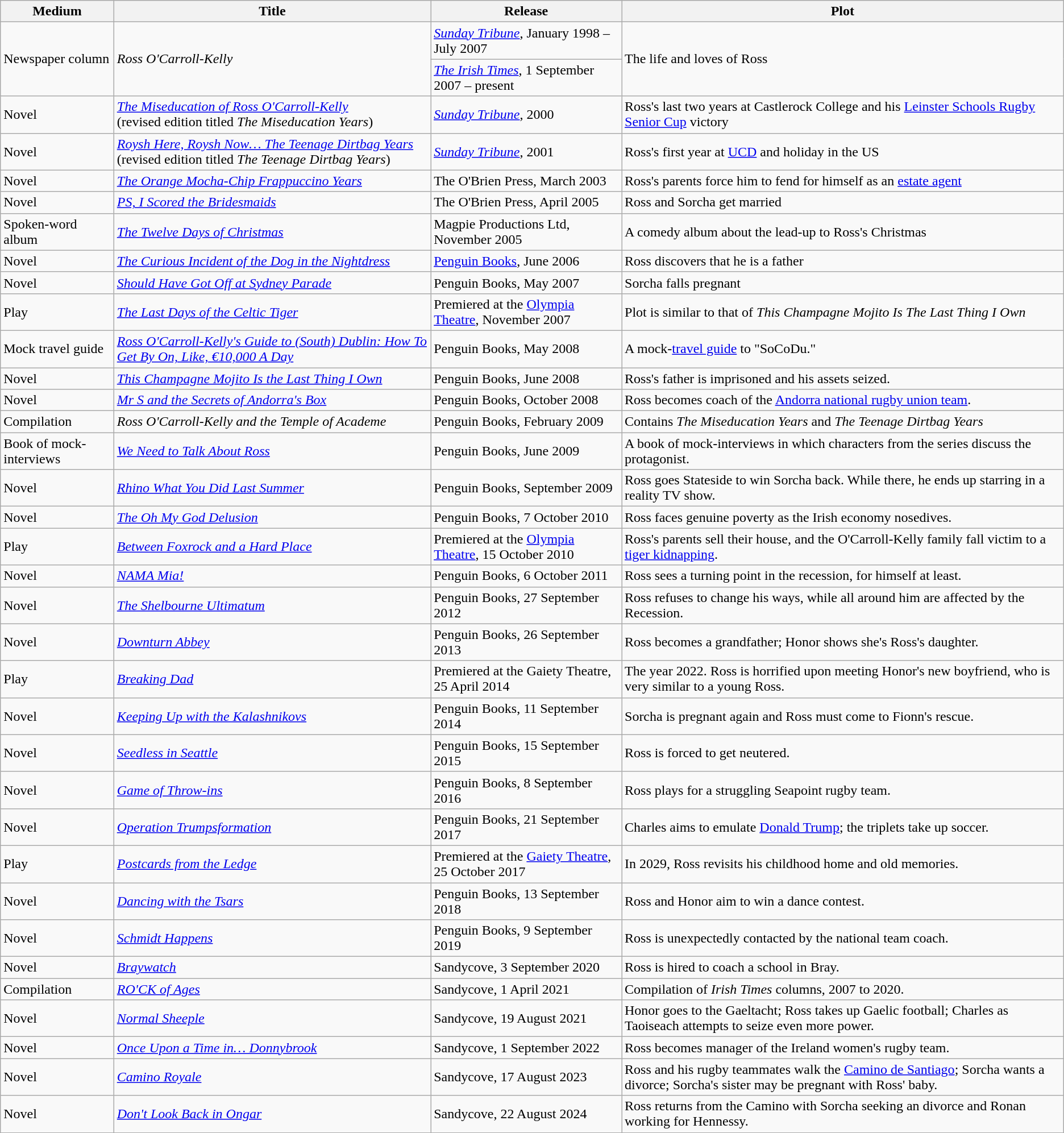<table class="wikitable">
<tr>
<th>Medium</th>
<th>Title</th>
<th>Release</th>
<th>Plot</th>
</tr>
<tr>
<td rowspan="2">Newspaper column</td>
<td rowspan="2"><em>Ross O'Carroll-Kelly</em></td>
<td><em><a href='#'>Sunday Tribune</a></em>, January 1998 – July 2007</td>
<td rowspan="2">The life and loves of Ross</td>
</tr>
<tr>
<td><em><a href='#'>The Irish Times</a></em>, 1 September 2007 – present</td>
</tr>
<tr>
<td>Novel</td>
<td><em><a href='#'>The Miseducation of Ross O'Carroll-Kelly</a></em><br>(revised edition titled <em>The Miseducation Years</em>)</td>
<td><em><a href='#'>Sunday Tribune</a></em>, 2000</td>
<td>Ross's last two years at Castlerock College and his <a href='#'>Leinster Schools Rugby Senior Cup</a> victory</td>
</tr>
<tr>
<td>Novel</td>
<td><em><a href='#'>Roysh Here, Roysh Now… The Teenage Dirtbag Years</a></em><br>(revised edition titled <em>The Teenage Dirtbag Years</em>)</td>
<td><em><a href='#'>Sunday Tribune</a></em>, 2001</td>
<td>Ross's first year at <a href='#'>UCD</a> and holiday in the US</td>
</tr>
<tr>
<td>Novel</td>
<td><em><a href='#'>The Orange Mocha-Chip Frappuccino Years</a></em></td>
<td>The O'Brien Press, March 2003</td>
<td>Ross's parents force him to fend for himself as an <a href='#'>estate agent</a></td>
</tr>
<tr>
<td>Novel</td>
<td><em><a href='#'>PS, I Scored the Bridesmaids</a></em></td>
<td>The O'Brien Press, April 2005</td>
<td>Ross and Sorcha get married</td>
</tr>
<tr>
<td>Spoken-word album</td>
<td><em><a href='#'>The Twelve Days of Christmas</a></em></td>
<td>Magpie Productions Ltd, November 2005</td>
<td>A comedy album about the lead-up to Ross's Christmas</td>
</tr>
<tr>
<td>Novel</td>
<td><em><a href='#'>The Curious Incident of the Dog in the Nightdress</a></em></td>
<td><a href='#'>Penguin Books</a>, June 2006</td>
<td>Ross discovers that he is a father</td>
</tr>
<tr>
<td>Novel</td>
<td><em><a href='#'>Should Have Got Off at Sydney Parade</a></em></td>
<td>Penguin Books, May 2007</td>
<td>Sorcha falls pregnant</td>
</tr>
<tr>
<td>Play</td>
<td><em><a href='#'>The Last Days of the Celtic Tiger</a></em></td>
<td>Premiered at the <a href='#'>Olympia Theatre</a>, November 2007</td>
<td>Plot is similar to that of <em>This Champagne Mojito Is The Last Thing I Own</em></td>
</tr>
<tr>
<td>Mock travel guide</td>
<td><em><a href='#'>Ross O'Carroll-Kelly's Guide to (South) Dublin: How To Get By On, Like, €10,000 A Day</a></em></td>
<td>Penguin Books, May 2008</td>
<td>A mock-<a href='#'>travel guide</a> to "SoCoDu."</td>
</tr>
<tr>
<td>Novel</td>
<td><em><a href='#'>This Champagne Mojito Is the Last Thing I Own</a></em></td>
<td>Penguin Books, June 2008</td>
<td>Ross's father is imprisoned and his assets seized.</td>
</tr>
<tr>
<td>Novel</td>
<td><em><a href='#'>Mr S and the Secrets of Andorra's Box</a></em></td>
<td>Penguin Books, October 2008</td>
<td>Ross becomes coach of the <a href='#'>Andorra national rugby union team</a>.</td>
</tr>
<tr>
<td>Compilation</td>
<td><em>Ross O'Carroll-Kelly and the Temple of Academe</em></td>
<td>Penguin Books, February 2009</td>
<td>Contains <em>The Miseducation Years</em> and <em>The Teenage Dirtbag Years</em></td>
</tr>
<tr>
<td>Book of mock-interviews</td>
<td><em><a href='#'>We Need to Talk About Ross</a></em></td>
<td>Penguin Books, June 2009</td>
<td>A book of mock-interviews in which characters from the series discuss the protagonist.</td>
</tr>
<tr>
<td>Novel</td>
<td><em><a href='#'>Rhino What You Did Last Summer</a></em></td>
<td>Penguin Books, September 2009</td>
<td>Ross goes Stateside to win Sorcha back. While there, he ends up starring in a reality TV show.</td>
</tr>
<tr>
<td>Novel</td>
<td><em><a href='#'>The Oh My God Delusion</a></em></td>
<td>Penguin Books, 7 October 2010</td>
<td>Ross faces genuine poverty as the Irish economy nosedives.</td>
</tr>
<tr>
<td>Play</td>
<td><em><a href='#'>Between Foxrock and a Hard Place</a></em></td>
<td>Premiered at the <a href='#'>Olympia Theatre</a>, 15 October 2010</td>
<td>Ross's parents sell their house, and the O'Carroll-Kelly family fall victim to a <a href='#'>tiger kidnapping</a>.</td>
</tr>
<tr>
<td>Novel</td>
<td><em><a href='#'>NAMA Mia!</a></em></td>
<td>Penguin Books, 6 October 2011</td>
<td>Ross sees a turning point in the recession, for himself at least.</td>
</tr>
<tr>
<td>Novel</td>
<td><em><a href='#'>The Shelbourne Ultimatum</a></em></td>
<td>Penguin Books, 27 September 2012</td>
<td>Ross refuses to change his ways, while all around him are affected by the Recession.</td>
</tr>
<tr>
<td>Novel</td>
<td><em><a href='#'>Downturn Abbey</a></em></td>
<td>Penguin Books, 26 September 2013</td>
<td>Ross becomes a grandfather; Honor shows she's Ross's daughter.</td>
</tr>
<tr>
<td>Play</td>
<td><em><a href='#'>Breaking Dad</a></em></td>
<td>Premiered at the Gaiety Theatre, 25 April 2014</td>
<td>The year 2022. Ross is horrified upon meeting Honor's new boyfriend, who is very similar to a young Ross.</td>
</tr>
<tr>
<td>Novel</td>
<td><em><a href='#'>Keeping Up with the Kalashnikovs</a></em></td>
<td>Penguin Books, 11 September 2014</td>
<td>Sorcha is pregnant again and Ross must come to Fionn's rescue.</td>
</tr>
<tr>
<td>Novel</td>
<td><em><a href='#'>Seedless in Seattle</a></em></td>
<td>Penguin Books, 15 September 2015</td>
<td>Ross is forced to get neutered.</td>
</tr>
<tr>
<td>Novel</td>
<td><em><a href='#'>Game of Throw-ins</a></em></td>
<td>Penguin Books, 8 September 2016</td>
<td>Ross plays for a struggling Seapoint rugby team.</td>
</tr>
<tr>
<td>Novel</td>
<td><em><a href='#'>Operation Trumpsformation</a></em></td>
<td>Penguin Books, 21 September 2017</td>
<td>Charles aims to emulate <a href='#'>Donald Trump</a>; the triplets take up soccer.</td>
</tr>
<tr>
<td>Play</td>
<td><em><a href='#'>Postcards from the Ledge</a></em></td>
<td>Premiered at the <a href='#'>Gaiety Theatre</a>, 25 October 2017</td>
<td>In 2029, Ross revisits his childhood home and old memories.</td>
</tr>
<tr>
<td>Novel</td>
<td><em><a href='#'>Dancing with the Tsars</a></em></td>
<td>Penguin Books, 13 September 2018</td>
<td>Ross and Honor aim to win a dance contest.</td>
</tr>
<tr>
<td>Novel</td>
<td><em><a href='#'>Schmidt Happens</a></em></td>
<td>Penguin Books, 9 September 2019</td>
<td>Ross is unexpectedly contacted by the national team coach.</td>
</tr>
<tr>
<td>Novel</td>
<td><em><a href='#'>Braywatch</a></em></td>
<td>Sandycove, 3 September 2020</td>
<td>Ross is hired to coach a school in Bray.</td>
</tr>
<tr>
<td>Compilation</td>
<td><em><a href='#'>RO'CK of Ages</a></em></td>
<td>Sandycove, 1 April 2021</td>
<td>Compilation of <em>Irish Times</em> columns, 2007 to 2020.</td>
</tr>
<tr>
<td>Novel</td>
<td><em><a href='#'>Normal Sheeple</a></em></td>
<td>Sandycove, 19 August 2021</td>
<td>Honor goes to the Gaeltacht; Ross takes up Gaelic football; Charles as Taoiseach attempts to seize even more power.</td>
</tr>
<tr>
<td>Novel</td>
<td><em><a href='#'>Once Upon a Time in… Donnybrook</a></em></td>
<td>Sandycove, 1 September 2022</td>
<td>Ross becomes manager of the Ireland women's rugby team.</td>
</tr>
<tr>
<td>Novel</td>
<td><em><a href='#'>Camino Royale</a></em></td>
<td>Sandycove, 17 August 2023</td>
<td>Ross and his rugby teammates walk the <a href='#'>Camino de Santiago</a>; Sorcha wants a divorce; Sorcha's sister may be pregnant with Ross' baby.</td>
</tr>
<tr>
<td>Novel</td>
<td><em><a href='#'>Don't Look Back in Ongar</a></em></td>
<td>Sandycove, 22 August 2024</td>
<td>Ross returns from the Camino with Sorcha seeking an divorce and Ronan working for Hennessy.</td>
</tr>
</table>
